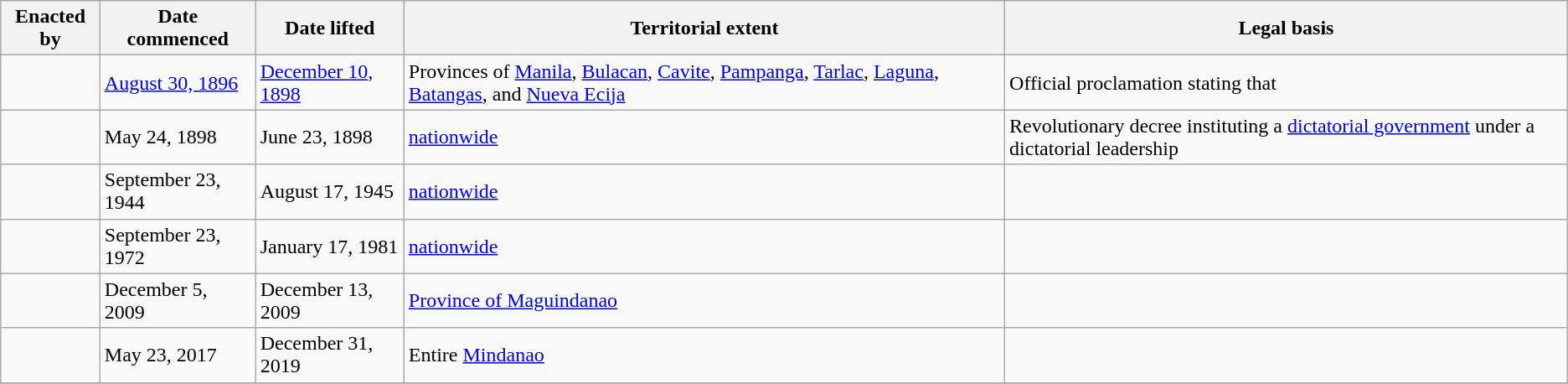<table class="wikitable">
<tr>
<th>Enacted by</th>
<th>Date commenced</th>
<th>Date lifted</th>
<th>Territorial extent</th>
<th>Legal basis</th>
</tr>
<tr>
<td nowrap="nowrap"></td>
<td><a href='#'>August 30, 1896</a></td>
<td><a href='#'>December 10, 1898</a></td>
<td>Provinces of <a href='#'>Manila</a>, <a href='#'>Bulacan</a>, <a href='#'>Cavite</a>, <a href='#'>Pampanga</a>, <a href='#'>Tarlac</a>, <a href='#'>Laguna</a>, <a href='#'>Batangas</a>, and <a href='#'>Nueva Ecija</a></td>
<td>Official proclamation stating that<br></td>
</tr>
<tr>
<td nowrap="nowrap"></td>
<td>May 24, 1898</td>
<td>June 23, 1898</td>
<td><a href='#'>nationwide</a></td>
<td>Revolutionary decree instituting a <a href='#'>dictatorial government</a> under a dictatorial leadership<br></td>
</tr>
<tr>
<td nowrap="nowrap"></td>
<td>September 23, 1944</td>
<td>August 17, 1945</td>
<td><a href='#'>nationwide</a></td>
<td><br></td>
</tr>
<tr>
<td nowrap="nowrap"></td>
<td>September 23, 1972</td>
<td>January 17, 1981</td>
<td><a href='#'>nationwide</a></td>
<td><br></td>
</tr>
<tr>
<td nowrap="nowrap"></td>
<td>December 5, 2009</td>
<td>December 13, 2009</td>
<td><a href='#'>Province of Maguindanao</a></td>
<td><br></td>
</tr>
<tr>
<td nowrap="nowrap"></td>
<td>May 23, 2017</td>
<td>December 31, 2019</td>
<td>Entire <a href='#'>Mindanao</a></td>
<td><br></td>
</tr>
<tr>
</tr>
</table>
